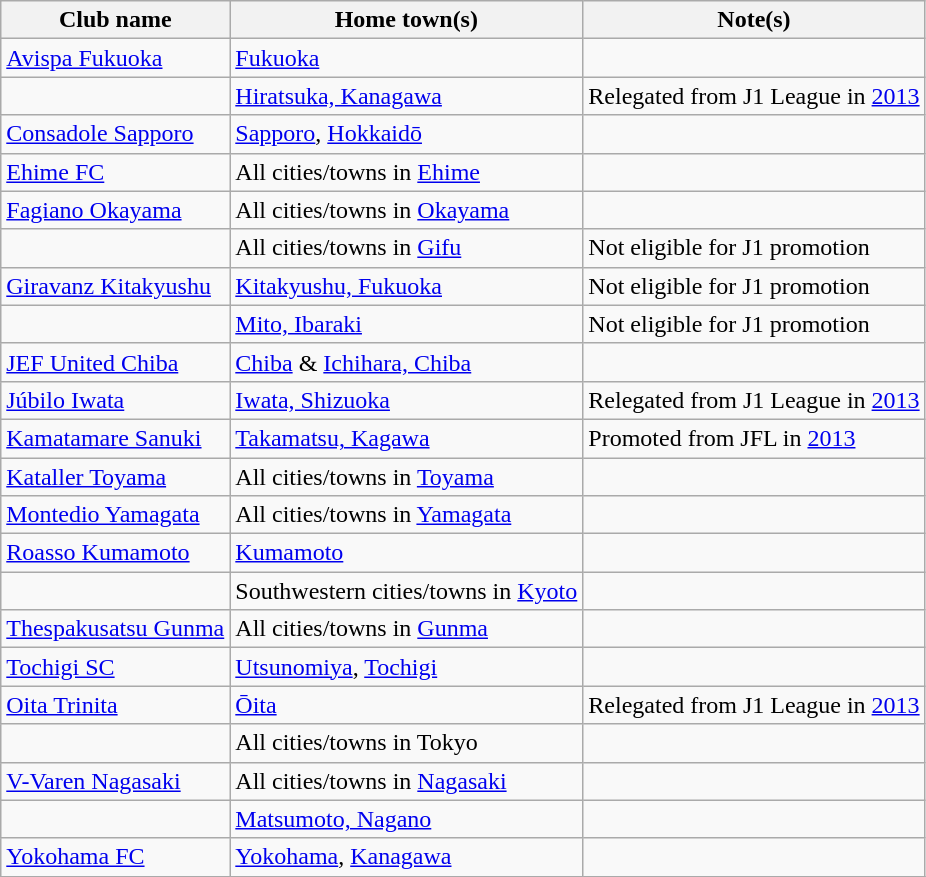<table class="wikitable sortable">
<tr>
<th>Club name</th>
<th>Home town(s)</th>
<th>Note(s)</th>
</tr>
<tr>
<td><a href='#'>Avispa Fukuoka</a></td>
<td><a href='#'>Fukuoka</a></td>
<td></td>
</tr>
<tr>
<td></td>
<td><a href='#'>Hiratsuka, Kanagawa</a></td>
<td>Relegated from J1 League in <a href='#'>2013</a></td>
</tr>
<tr>
<td><a href='#'>Consadole Sapporo</a></td>
<td><a href='#'>Sapporo</a>, <a href='#'>Hokkaidō</a></td>
<td></td>
</tr>
<tr>
<td><a href='#'>Ehime FC</a></td>
<td>All cities/towns in <a href='#'>Ehime</a></td>
<td></td>
</tr>
<tr>
<td><a href='#'>Fagiano Okayama</a></td>
<td>All cities/towns in <a href='#'>Okayama</a></td>
<td></td>
</tr>
<tr>
<td></td>
<td>All cities/towns in <a href='#'>Gifu</a></td>
<td>Not eligible for J1 promotion</td>
</tr>
<tr>
<td><a href='#'>Giravanz Kitakyushu</a></td>
<td><a href='#'>Kitakyushu, Fukuoka</a></td>
<td>Not eligible for J1 promotion</td>
</tr>
<tr>
<td></td>
<td><a href='#'>Mito, Ibaraki</a></td>
<td>Not eligible for J1 promotion</td>
</tr>
<tr>
<td><a href='#'>JEF United Chiba</a></td>
<td><a href='#'>Chiba</a> & <a href='#'>Ichihara, Chiba</a></td>
<td></td>
</tr>
<tr>
<td><a href='#'>Júbilo Iwata</a></td>
<td><a href='#'>Iwata, Shizuoka</a></td>
<td>Relegated from J1 League in <a href='#'>2013</a></td>
</tr>
<tr>
<td><a href='#'>Kamatamare Sanuki</a></td>
<td><a href='#'>Takamatsu, Kagawa</a></td>
<td>Promoted from JFL in <a href='#'>2013</a></td>
</tr>
<tr>
<td><a href='#'>Kataller Toyama</a></td>
<td>All cities/towns in <a href='#'>Toyama</a></td>
<td></td>
</tr>
<tr>
<td><a href='#'>Montedio Yamagata</a></td>
<td>All cities/towns in <a href='#'>Yamagata</a></td>
<td></td>
</tr>
<tr>
<td><a href='#'>Roasso Kumamoto</a></td>
<td><a href='#'>Kumamoto</a></td>
<td></td>
</tr>
<tr>
<td></td>
<td>Southwestern cities/towns in <a href='#'>Kyoto</a></td>
<td></td>
</tr>
<tr>
<td><a href='#'>Thespakusatsu Gunma</a></td>
<td>All cities/towns in <a href='#'>Gunma</a></td>
<td></td>
</tr>
<tr>
<td><a href='#'>Tochigi SC</a></td>
<td><a href='#'>Utsunomiya</a>, <a href='#'>Tochigi</a></td>
<td></td>
</tr>
<tr>
<td><a href='#'>Oita Trinita</a></td>
<td><a href='#'>Ōita</a></td>
<td>Relegated from J1 League in <a href='#'>2013</a></td>
</tr>
<tr>
<td></td>
<td>All cities/towns in Tokyo</td>
<td></td>
</tr>
<tr>
<td><a href='#'>V-Varen Nagasaki</a></td>
<td>All cities/towns in <a href='#'>Nagasaki</a></td>
<td></td>
</tr>
<tr>
<td></td>
<td><a href='#'>Matsumoto, Nagano</a></td>
<td></td>
</tr>
<tr>
<td><a href='#'>Yokohama FC</a></td>
<td><a href='#'>Yokohama</a>, <a href='#'>Kanagawa</a></td>
<td></td>
</tr>
<tr>
</tr>
</table>
